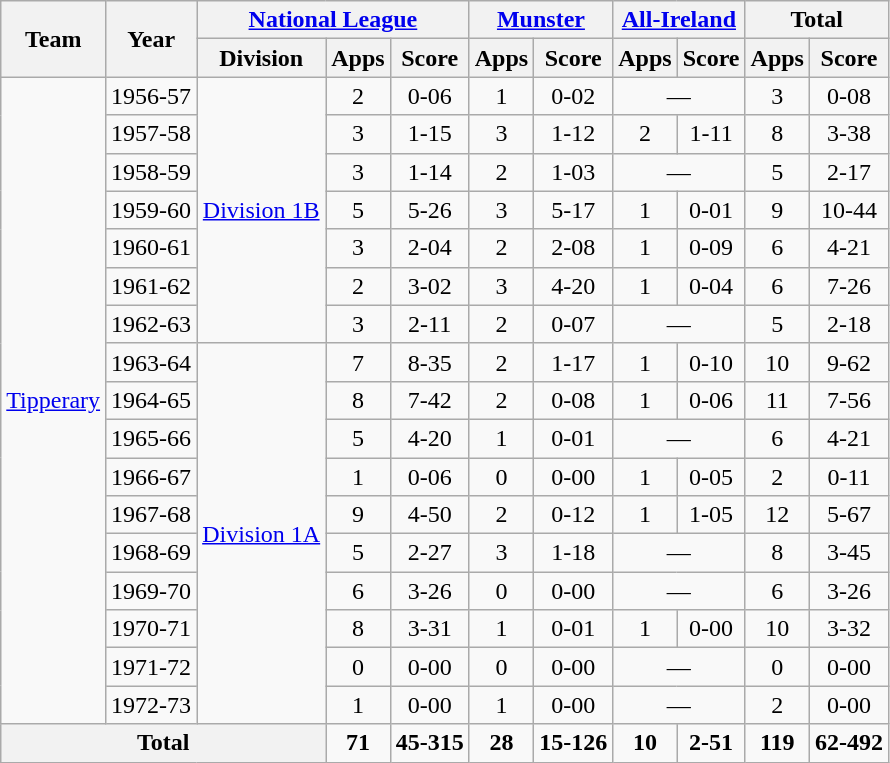<table class="wikitable" style="text-align:center">
<tr>
<th rowspan="2">Team</th>
<th rowspan="2">Year</th>
<th colspan="3"><a href='#'>National League</a></th>
<th colspan="2"><a href='#'>Munster</a></th>
<th colspan="2"><a href='#'>All-Ireland</a></th>
<th colspan="2">Total</th>
</tr>
<tr>
<th>Division</th>
<th>Apps</th>
<th>Score</th>
<th>Apps</th>
<th>Score</th>
<th>Apps</th>
<th>Score</th>
<th>Apps</th>
<th>Score</th>
</tr>
<tr>
<td rowspan="17"><a href='#'>Tipperary</a></td>
<td>1956-57</td>
<td rowspan="7"><a href='#'>Division 1B</a></td>
<td>2</td>
<td>0-06</td>
<td>1</td>
<td>0-02</td>
<td colspan=2>—</td>
<td>3</td>
<td>0-08</td>
</tr>
<tr>
<td>1957-58</td>
<td>3</td>
<td>1-15</td>
<td>3</td>
<td>1-12</td>
<td>2</td>
<td>1-11</td>
<td>8</td>
<td>3-38</td>
</tr>
<tr>
<td>1958-59</td>
<td>3</td>
<td>1-14</td>
<td>2</td>
<td>1-03</td>
<td colspan=2>—</td>
<td>5</td>
<td>2-17</td>
</tr>
<tr>
<td>1959-60</td>
<td>5</td>
<td>5-26</td>
<td>3</td>
<td>5-17</td>
<td>1</td>
<td>0-01</td>
<td>9</td>
<td>10-44</td>
</tr>
<tr>
<td>1960-61</td>
<td>3</td>
<td>2-04</td>
<td>2</td>
<td>2-08</td>
<td>1</td>
<td>0-09</td>
<td>6</td>
<td>4-21</td>
</tr>
<tr>
<td>1961-62</td>
<td>2</td>
<td>3-02</td>
<td>3</td>
<td>4-20</td>
<td>1</td>
<td>0-04</td>
<td>6</td>
<td>7-26</td>
</tr>
<tr>
<td>1962-63</td>
<td>3</td>
<td>2-11</td>
<td>2</td>
<td>0-07</td>
<td colspan=2>—</td>
<td>5</td>
<td>2-18</td>
</tr>
<tr>
<td>1963-64</td>
<td rowspan="10"><a href='#'>Division 1A</a></td>
<td>7</td>
<td>8-35</td>
<td>2</td>
<td>1-17</td>
<td>1</td>
<td>0-10</td>
<td>10</td>
<td>9-62</td>
</tr>
<tr>
<td>1964-65</td>
<td>8</td>
<td>7-42</td>
<td>2</td>
<td>0-08</td>
<td>1</td>
<td>0-06</td>
<td>11</td>
<td>7-56</td>
</tr>
<tr>
<td>1965-66</td>
<td>5</td>
<td>4-20</td>
<td>1</td>
<td>0-01</td>
<td colspan=2>—</td>
<td>6</td>
<td>4-21</td>
</tr>
<tr>
<td>1966-67</td>
<td>1</td>
<td>0-06</td>
<td>0</td>
<td>0-00</td>
<td>1</td>
<td>0-05</td>
<td>2</td>
<td>0-11</td>
</tr>
<tr>
<td>1967-68</td>
<td>9</td>
<td>4-50</td>
<td>2</td>
<td>0-12</td>
<td>1</td>
<td>1-05</td>
<td>12</td>
<td>5-67</td>
</tr>
<tr>
<td>1968-69</td>
<td>5</td>
<td>2-27</td>
<td>3</td>
<td>1-18</td>
<td colspan=2>—</td>
<td>8</td>
<td>3-45</td>
</tr>
<tr>
<td>1969-70</td>
<td>6</td>
<td>3-26</td>
<td>0</td>
<td>0-00</td>
<td colspan=2>—</td>
<td>6</td>
<td>3-26</td>
</tr>
<tr>
<td>1970-71</td>
<td>8</td>
<td>3-31</td>
<td>1</td>
<td>0-01</td>
<td>1</td>
<td>0-00</td>
<td>10</td>
<td>3-32</td>
</tr>
<tr>
<td>1971-72</td>
<td>0</td>
<td>0-00</td>
<td>0</td>
<td>0-00</td>
<td colspan=2>—</td>
<td>0</td>
<td>0-00</td>
</tr>
<tr>
<td>1972-73</td>
<td>1</td>
<td>0-00</td>
<td>1</td>
<td>0-00</td>
<td colspan=2>—</td>
<td>2</td>
<td>0-00</td>
</tr>
<tr>
<th colspan="3">Total</th>
<td><strong>71</strong></td>
<td><strong>45-315</strong></td>
<td><strong>28</strong></td>
<td><strong>15-126</strong></td>
<td><strong>10</strong></td>
<td><strong>2-51</strong></td>
<td><strong>119</strong></td>
<td><strong>62-492</strong></td>
</tr>
</table>
